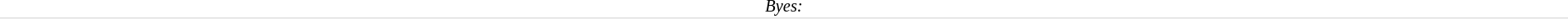<table cellspacing=0 style="border-top:0px solid 000000;border-bottom:1px solid #e0e0e0;width:100%">
<tr>
<td width=100% valign=top align=center style=font-size:85%><em>Byes: </em></td>
</tr>
</table>
